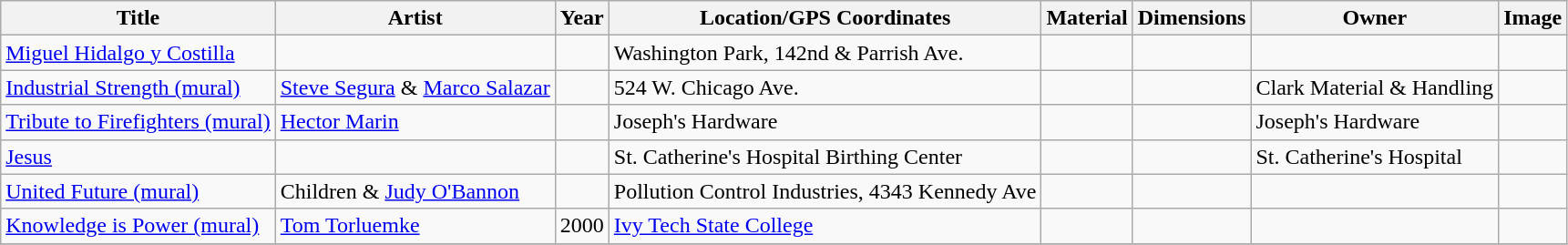<table class="wikitable sortable">
<tr>
<th>Title</th>
<th>Artist</th>
<th>Year</th>
<th>Location/GPS Coordinates</th>
<th>Material</th>
<th>Dimensions</th>
<th>Owner</th>
<th>Image</th>
</tr>
<tr>
<td><a href='#'>Miguel Hidalgo y Costilla</a></td>
<td></td>
<td></td>
<td>Washington Park, 142nd & Parrish Ave.</td>
<td></td>
<td></td>
<td></td>
<td></td>
</tr>
<tr>
<td><a href='#'>Industrial Strength (mural)</a></td>
<td><a href='#'>Steve Segura</a> & <a href='#'>Marco Salazar</a></td>
<td></td>
<td>524 W. Chicago Ave.</td>
<td></td>
<td></td>
<td>Clark Material & Handling</td>
<td></td>
</tr>
<tr>
<td><a href='#'>Tribute to Firefighters (mural)</a></td>
<td><a href='#'>Hector Marin</a></td>
<td></td>
<td>Joseph's Hardware </td>
<td></td>
<td></td>
<td>Joseph's Hardware</td>
<td></td>
</tr>
<tr>
<td><a href='#'>Jesus</a></td>
<td></td>
<td></td>
<td>St. Catherine's Hospital Birthing Center</td>
<td></td>
<td></td>
<td>St. Catherine's Hospital</td>
<td></td>
</tr>
<tr>
<td><a href='#'>United Future (mural)</a></td>
<td>Children & <a href='#'>Judy O'Bannon</a></td>
<td></td>
<td>Pollution Control Industries, 4343 Kennedy Ave</td>
<td></td>
<td></td>
<td></td>
<td></td>
</tr>
<tr>
<td><a href='#'>Knowledge is Power (mural)</a></td>
<td><a href='#'>Tom Torluemke</a></td>
<td>2000</td>
<td><a href='#'>Ivy Tech State College</a> </td>
<td></td>
<td></td>
<td></td>
<td></td>
</tr>
<tr>
</tr>
</table>
